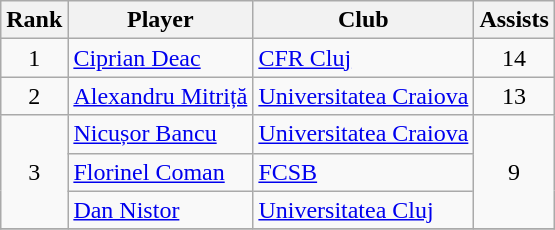<table class="wikitable">
<tr>
<th>Rank</th>
<th>Player</th>
<th>Club</th>
<th>Assists</th>
</tr>
<tr>
<td rowspan=1 align=center>1</td>
<td> <a href='#'>Ciprian Deac</a></td>
<td><a href='#'>CFR Cluj</a></td>
<td rowspan=1 align=center>14</td>
</tr>
<tr>
<td rowspan=1 align=center>2</td>
<td> <a href='#'>Alexandru Mitriță</a></td>
<td><a href='#'>Universitatea Craiova</a></td>
<td rowspan=1 align=center>13</td>
</tr>
<tr>
<td rowspan=3 align=center>3</td>
<td> <a href='#'>Nicușor Bancu</a></td>
<td><a href='#'>Universitatea Craiova</a></td>
<td rowspan=3 align=center>9</td>
</tr>
<tr>
<td> <a href='#'>Florinel Coman</a></td>
<td><a href='#'>FCSB</a></td>
</tr>
<tr>
<td> <a href='#'>Dan Nistor</a></td>
<td><a href='#'>Universitatea Cluj</a></td>
</tr>
<tr>
</tr>
</table>
